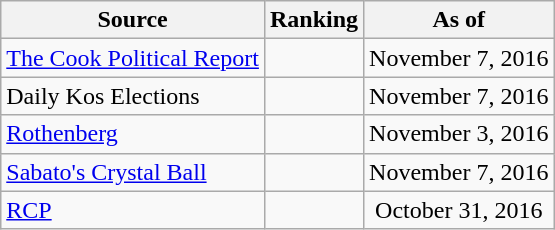<table class="wikitable" style="text-align:center">
<tr>
<th>Source</th>
<th>Ranking</th>
<th>As of</th>
</tr>
<tr>
<td align=left><a href='#'>The Cook Political Report</a></td>
<td></td>
<td>November 7, 2016</td>
</tr>
<tr>
<td align=left>Daily Kos Elections</td>
<td></td>
<td>November 7, 2016</td>
</tr>
<tr>
<td align=left><a href='#'>Rothenberg</a></td>
<td></td>
<td>November 3, 2016</td>
</tr>
<tr>
<td align=left><a href='#'>Sabato's Crystal Ball</a></td>
<td></td>
<td>November 7, 2016</td>
</tr>
<tr>
<td align="left"><a href='#'>RCP</a></td>
<td></td>
<td>October 31, 2016</td>
</tr>
</table>
